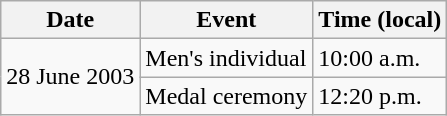<table class="wikitable">
<tr>
<th>Date</th>
<th>Event</th>
<th>Time (local)</th>
</tr>
<tr>
<td rowspan="2">28 June 2003</td>
<td>Men's individual</td>
<td>10:00 a.m.</td>
</tr>
<tr>
<td>Medal ceremony</td>
<td>12:20 p.m.</td>
</tr>
</table>
